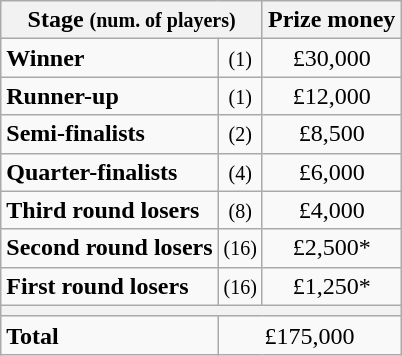<table class="wikitable">
<tr>
<th colspan="2">Stage <small>(num. of players)</small></th>
<th>Prize money</th>
</tr>
<tr>
<td><strong>Winner</strong></td>
<td align="center"><small>(1)</small></td>
<td align="center">£30,000</td>
</tr>
<tr>
<td><strong>Runner-up</strong></td>
<td align="center"><small>(1)</small></td>
<td align="center">£12,000</td>
</tr>
<tr>
<td><strong>Semi-finalists</strong></td>
<td align="center"><small>(2)</small></td>
<td align="center">£8,500</td>
</tr>
<tr>
<td><strong>Quarter-finalists</strong></td>
<td align="center"><small>(4)</small></td>
<td align="center">£6,000</td>
</tr>
<tr>
<td><strong>Third round losers</strong></td>
<td align="center"><small>(8)</small></td>
<td align="center">£4,000</td>
</tr>
<tr>
<td><strong>Second round losers</strong></td>
<td align="center"><small>(16)</small></td>
<td align="center">£2,500*</td>
</tr>
<tr>
<td><strong>First round losers</strong></td>
<td align="center"><small>(16)</small></td>
<td align="center">£1,250*</td>
</tr>
<tr>
<th colspan="3"></th>
</tr>
<tr>
<td><strong>Total</strong></td>
<td colspan="2" align="center">£175,000</td>
</tr>
</table>
